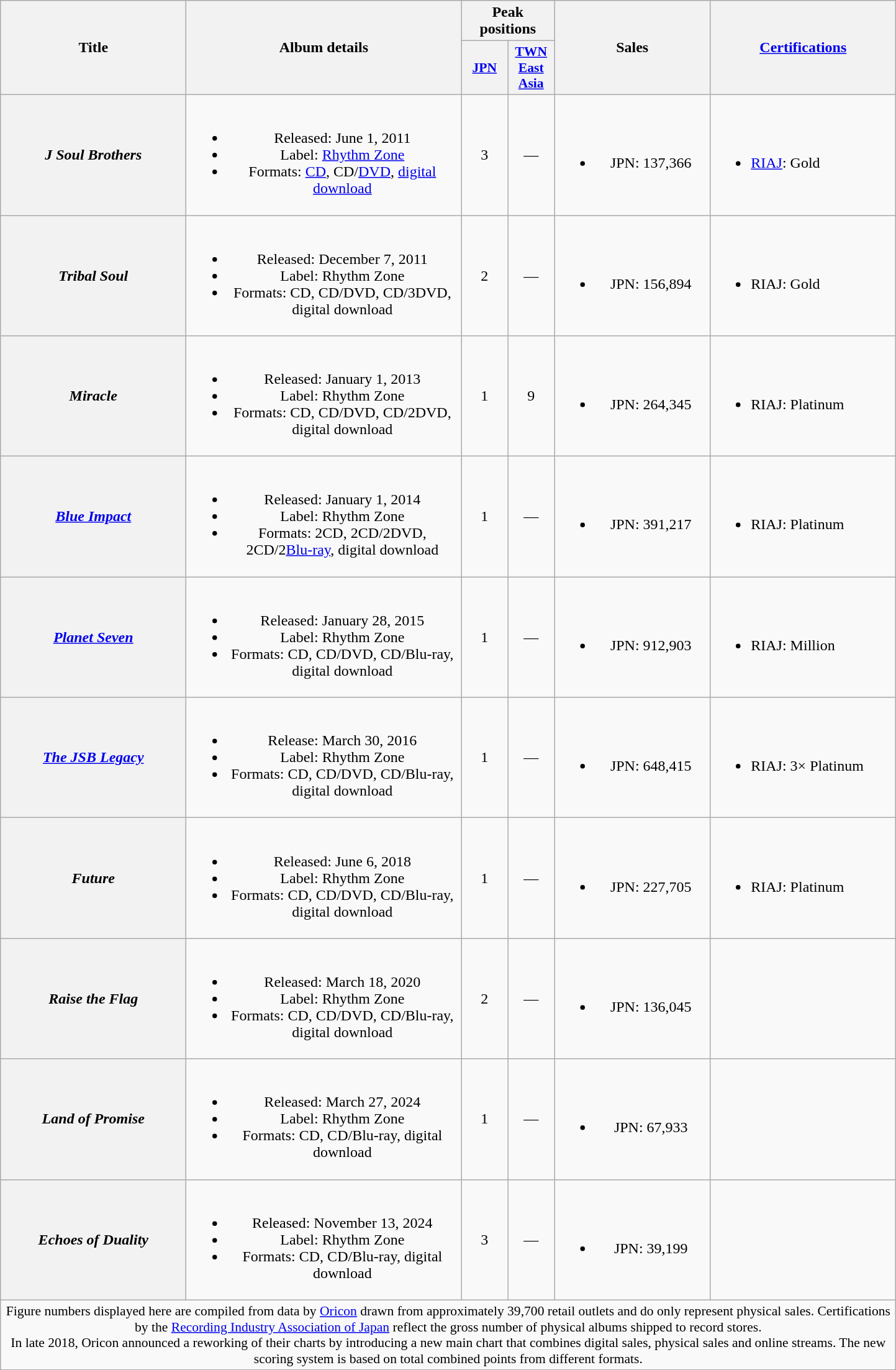<table class="wikitable plainrowheaders" style="text-align:center;">
<tr>
<th scope="col" style="width:12em;" rowspan="2">Title</th>
<th scope="col" style="width:18em;" rowspan="2">Album details</th>
<th scope="col" colspan="2">Peak positions</th>
<th scope="col" style="width:10em;" rowspan="2">Sales</th>
<th scope="col" style="width:12em;" rowspan="2"><a href='#'>Certifications</a></th>
</tr>
<tr>
<th scope="col" style="width:3em;font-size:90%;"><a href='#'>JPN</a><br></th>
<th scope="col" style="width:3em;font-size:90%;"><a href='#'>TWN East Asia</a><br></th>
</tr>
<tr>
<th scope="row"><em>J Soul Brothers</em></th>
<td><br><ul><li>Released: June 1, 2011 </li><li>Label: <a href='#'>Rhythm Zone</a></li><li>Formats: <a href='#'>CD</a>, CD/<a href='#'>DVD</a>, <a href='#'>digital download</a></li></ul></td>
<td>3</td>
<td>—</td>
<td><br><ul><li>JPN: 137,366</li></ul></td>
<td align="left"><br><ul><li><a href='#'>RIAJ</a>: Gold</li></ul></td>
</tr>
<tr>
<th scope="row"><em>Tribal Soul</em></th>
<td><br><ul><li>Released: December 7, 2011 </li><li>Label: Rhythm Zone</li><li>Formats: CD, CD/DVD, CD/3DVD, digital download</li></ul></td>
<td>2</td>
<td>—</td>
<td><br><ul><li>JPN: 156,894</li></ul></td>
<td align="left"><br><ul><li>RIAJ: Gold</li></ul></td>
</tr>
<tr>
<th scope="row"><em>Miracle</em></th>
<td><br><ul><li>Released: January 1, 2013 </li><li>Label: Rhythm Zone</li><li>Formats: CD, CD/DVD, CD/2DVD, digital download</li></ul></td>
<td>1</td>
<td>9</td>
<td><br><ul><li>JPN: 264,345</li></ul></td>
<td align="left"><br><ul><li>RIAJ: Platinum</li></ul></td>
</tr>
<tr>
<th scope="row"><em><a href='#'>Blue Impact</a></em></th>
<td><br><ul><li>Released: January 1, 2014 </li><li>Label: Rhythm Zone</li><li>Formats: 2CD, 2CD/2DVD, 2CD/2<a href='#'>Blu-ray</a>, digital download</li></ul></td>
<td>1</td>
<td>—</td>
<td><br><ul><li>JPN: 391,217</li></ul></td>
<td align="left"><br><ul><li>RIAJ: Platinum</li></ul></td>
</tr>
<tr>
<th scope="row"><em><a href='#'>Planet Seven</a></em></th>
<td><br><ul><li>Released: January 28, 2015 </li><li>Label: Rhythm Zone</li><li>Formats: CD, CD/DVD, CD/Blu-ray, digital download</li></ul></td>
<td>1</td>
<td>—</td>
<td><br><ul><li>JPN: 912,903</li></ul></td>
<td align="left"><br><ul><li>RIAJ: Million</li></ul></td>
</tr>
<tr>
<th scope="row"><em><a href='#'>The JSB Legacy</a></em></th>
<td><br><ul><li>Release: March 30, 2016 </li><li>Label: Rhythm Zone</li><li>Formats: CD, CD/DVD, CD/Blu-ray, digital download</li></ul></td>
<td>1</td>
<td>—</td>
<td><br><ul><li>JPN: 648,415</li></ul></td>
<td align="left"><br><ul><li>RIAJ: 3× Platinum</li></ul></td>
</tr>
<tr>
<th scope="row"><em>Future</em></th>
<td><br><ul><li>Released: June 6, 2018 </li><li>Label: Rhythm Zone</li><li>Formats: CD, CD/DVD, CD/Blu-ray, digital download</li></ul></td>
<td>1</td>
<td>—</td>
<td><br><ul><li>JPN: 227,705</li></ul></td>
<td align="left"><br><ul><li>RIAJ: Platinum</li></ul></td>
</tr>
<tr>
<th scope="row"><em>Raise the Flag</em></th>
<td><br><ul><li>Released: March 18, 2020 </li><li>Label: Rhythm Zone</li><li>Formats: CD, CD/DVD, CD/Blu-ray, digital download</li></ul></td>
<td>2</td>
<td>—</td>
<td><br><ul><li>JPN: 136,045</li></ul></td>
<td></td>
</tr>
<tr>
<th scope="row"><em>Land of Promise</em></th>
<td><br><ul><li>Released: March 27, 2024 </li><li>Label: Rhythm Zone</li><li>Formats: CD, CD/Blu-ray, digital download</li></ul></td>
<td>1</td>
<td>—</td>
<td><br><ul><li>JPN: 67,933</li></ul></td>
<td></td>
</tr>
<tr>
<th scope="row"><em>Echoes of Duality</em></th>
<td><br><ul><li>Released: November 13, 2024 </li><li>Label: Rhythm Zone</li><li>Formats: CD, CD/Blu-ray, digital download</li></ul></td>
<td>3</td>
<td>—</td>
<td><br><ul><li>JPN: 39,199</li></ul></td>
<td></td>
</tr>
<tr>
<td colspan="12" align="center" style="font-size:90%;">Figure numbers displayed here are compiled from data by <a href='#'>Oricon</a> drawn from approximately 39,700 retail outlets and do only represent physical sales. Certifications by the <a href='#'>Recording Industry Association of Japan</a> reflect the gross number of physical albums shipped to record stores.<br>In late 2018, Oricon announced a reworking of their charts by introducing a new main chart that combines digital sales, physical sales and online streams. The new scoring system is based on total combined points from different formats.</td>
</tr>
</table>
